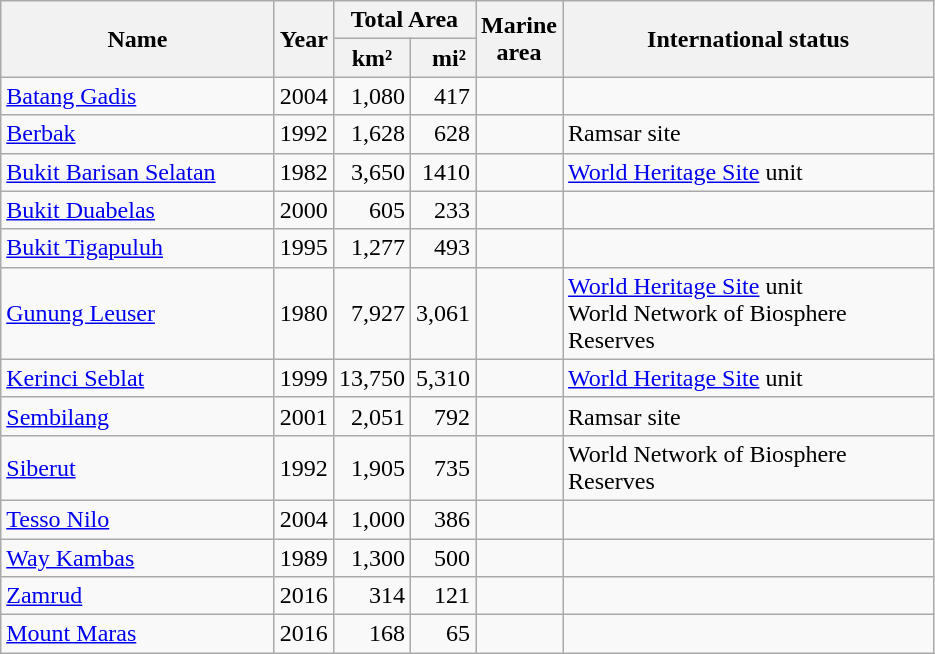<table class="wikitable">
<tr>
<th rowspan=2 width="175">Name</th>
<th rowspan=2>Year</th>
<th colspan="2">Total Area</th>
<th rowspan=2 width="50">Marine area</th>
<th rowspan=2 width="240">International status</th>
</tr>
<tr>
<th>km²</th>
<th>  mi²</th>
</tr>
<tr>
<td><a href='#'>Batang Gadis</a></td>
<td>2004</td>
<td align="right">1,080</td>
<td align="right">417</td>
<td></td>
<td></td>
</tr>
<tr>
<td><a href='#'>Berbak</a></td>
<td>1992</td>
<td align="right">1,628</td>
<td align="right">628</td>
<td></td>
<td>Ramsar site</td>
</tr>
<tr>
<td><a href='#'>Bukit Barisan Selatan</a></td>
<td>1982</td>
<td align="right">3,650</td>
<td align="right">1410</td>
<td></td>
<td><a href='#'>World Heritage Site</a> unit</td>
</tr>
<tr>
<td><a href='#'>Bukit Duabelas</a></td>
<td>2000</td>
<td align="right">605</td>
<td align="right">233</td>
<td></td>
<td></td>
</tr>
<tr>
<td><a href='#'>Bukit Tigapuluh</a></td>
<td>1995</td>
<td align="right">1,277</td>
<td align="right">493</td>
<td></td>
<td></td>
</tr>
<tr>
<td><a href='#'>Gunung Leuser</a></td>
<td>1980</td>
<td align="right">7,927</td>
<td align="right">3,061</td>
<td></td>
<td><a href='#'>World Heritage Site</a> unit<br>World Network of Biosphere Reserves</td>
</tr>
<tr>
<td><a href='#'>Kerinci Seblat</a></td>
<td>1999</td>
<td align="right">13,750</td>
<td align="right">5,310</td>
<td></td>
<td><a href='#'>World Heritage Site</a> unit</td>
</tr>
<tr>
<td><a href='#'>Sembilang</a></td>
<td>2001</td>
<td align="right">2,051</td>
<td align="right">792</td>
<td></td>
<td>Ramsar site</td>
</tr>
<tr>
<td><a href='#'>Siberut</a></td>
<td>1992</td>
<td align="right">1,905</td>
<td align="right">735</td>
<td></td>
<td>World Network of Biosphere Reserves</td>
</tr>
<tr>
<td><a href='#'>Tesso Nilo</a></td>
<td>2004</td>
<td align="right">1,000</td>
<td align="right">386</td>
<td></td>
<td></td>
</tr>
<tr>
<td><a href='#'>Way Kambas</a></td>
<td>1989</td>
<td align="right">1,300</td>
<td align="right">500</td>
<td></td>
<td></td>
</tr>
<tr>
<td><a href='#'>Zamrud</a></td>
<td>2016</td>
<td align="right">314</td>
<td align="right">121</td>
<td></td>
<td></td>
</tr>
<tr>
<td><a href='#'>Mount Maras</a></td>
<td>2016</td>
<td align="right">168</td>
<td align="right">65</td>
<td></td>
<td></td>
</tr>
</table>
